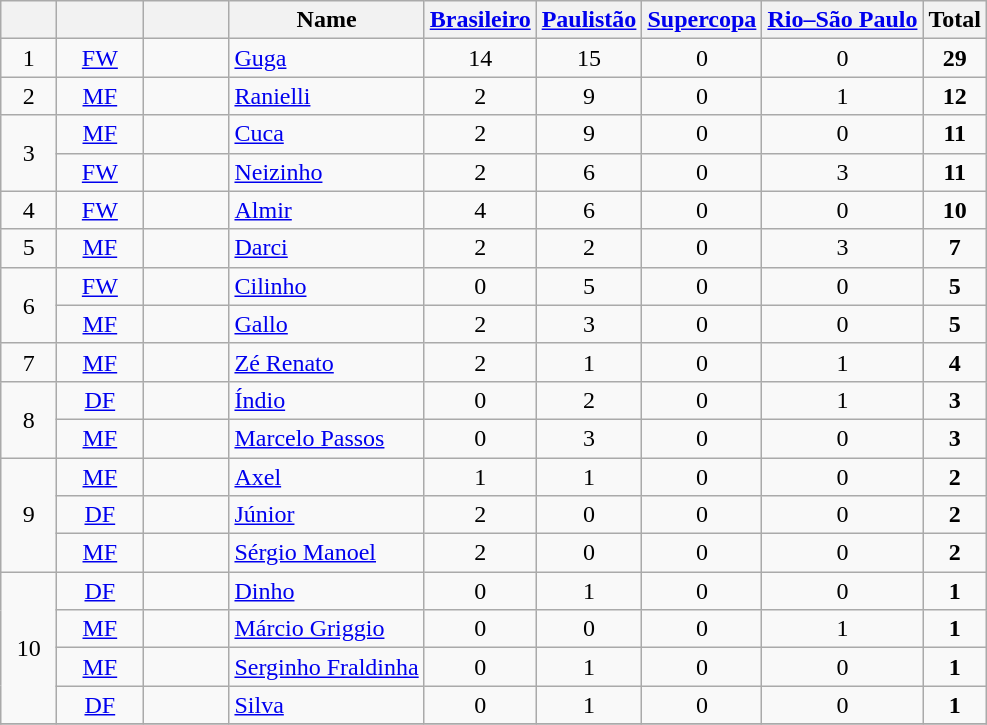<table class="wikitable sortable" style="text-align:center;">
<tr>
<th width="30"></th>
<th width="50"></th>
<th width="50"></th>
<th>Name</th>
<th><a href='#'>Brasileiro</a></th>
<th><a href='#'>Paulistão</a></th>
<th><a href='#'>Supercopa</a></th>
<th><a href='#'>Rio–São Paulo</a></th>
<th>Total</th>
</tr>
<tr>
<td rowspan=1>1</td>
<td><a href='#'>FW</a></td>
<td></td>
<td align=left><a href='#'>Guga</a></td>
<td>14</td>
<td>15</td>
<td>0</td>
<td>0</td>
<td><strong>29</strong></td>
</tr>
<tr>
<td rowspan=1>2</td>
<td><a href='#'>MF</a></td>
<td></td>
<td align=left><a href='#'>Ranielli</a></td>
<td>2</td>
<td>9</td>
<td>0</td>
<td>1</td>
<td><strong>12</strong></td>
</tr>
<tr>
<td rowspan=2>3</td>
<td><a href='#'>MF</a></td>
<td></td>
<td align=left><a href='#'>Cuca</a></td>
<td>2</td>
<td>9</td>
<td>0</td>
<td>0</td>
<td><strong>11</strong></td>
</tr>
<tr>
<td><a href='#'>FW</a></td>
<td></td>
<td align=left><a href='#'>Neizinho</a></td>
<td>2</td>
<td>6</td>
<td>0</td>
<td>3</td>
<td><strong>11</strong></td>
</tr>
<tr>
<td rowspan=1>4</td>
<td><a href='#'>FW</a></td>
<td></td>
<td align=left><a href='#'>Almir</a></td>
<td>4</td>
<td>6</td>
<td>0</td>
<td>0</td>
<td><strong>10</strong></td>
</tr>
<tr>
<td rowspan=1>5</td>
<td><a href='#'>MF</a></td>
<td></td>
<td align=left><a href='#'>Darci</a></td>
<td>2</td>
<td>2</td>
<td>0</td>
<td>3</td>
<td><strong>7</strong></td>
</tr>
<tr>
<td rowspan=2>6</td>
<td><a href='#'>FW</a></td>
<td></td>
<td align=left><a href='#'>Cilinho</a></td>
<td>0</td>
<td>5</td>
<td>0</td>
<td>0</td>
<td><strong>5</strong></td>
</tr>
<tr>
<td><a href='#'>MF</a></td>
<td></td>
<td align=left><a href='#'>Gallo</a></td>
<td>2</td>
<td>3</td>
<td>0</td>
<td>0</td>
<td><strong>5</strong></td>
</tr>
<tr>
<td rowspan=1>7</td>
<td><a href='#'>MF</a></td>
<td></td>
<td align=left><a href='#'>Zé Renato</a></td>
<td>2</td>
<td>1</td>
<td>0</td>
<td>1</td>
<td><strong>4</strong></td>
</tr>
<tr>
<td rowspan=2>8</td>
<td><a href='#'>DF</a></td>
<td></td>
<td align=left><a href='#'>Índio</a></td>
<td>0</td>
<td>2</td>
<td>0</td>
<td>1</td>
<td><strong>3</strong></td>
</tr>
<tr>
<td><a href='#'>MF</a></td>
<td></td>
<td align=left><a href='#'>Marcelo Passos</a></td>
<td>0</td>
<td>3</td>
<td>0</td>
<td>0</td>
<td><strong>3</strong></td>
</tr>
<tr>
<td rowspan=3>9</td>
<td><a href='#'>MF</a></td>
<td></td>
<td align=left><a href='#'>Axel</a></td>
<td>1</td>
<td>1</td>
<td>0</td>
<td>0</td>
<td><strong>2</strong></td>
</tr>
<tr>
<td><a href='#'>DF</a></td>
<td></td>
<td align=left><a href='#'>Júnior</a></td>
<td>2</td>
<td>0</td>
<td>0</td>
<td>0</td>
<td><strong>2</strong></td>
</tr>
<tr>
<td><a href='#'>MF</a></td>
<td></td>
<td align=left><a href='#'>Sérgio Manoel</a></td>
<td>2</td>
<td>0</td>
<td>0</td>
<td>0</td>
<td><strong>2</strong></td>
</tr>
<tr>
<td rowspan=4>10</td>
<td><a href='#'>DF</a></td>
<td></td>
<td align=left><a href='#'>Dinho</a></td>
<td>0</td>
<td>1</td>
<td>0</td>
<td>0</td>
<td><strong>1</strong></td>
</tr>
<tr>
<td><a href='#'>MF</a></td>
<td></td>
<td align=left><a href='#'>Márcio Griggio</a></td>
<td>0</td>
<td>0</td>
<td>0</td>
<td>1</td>
<td><strong>1</strong></td>
</tr>
<tr>
<td><a href='#'>MF</a></td>
<td></td>
<td align=left><a href='#'>Serginho Fraldinha</a></td>
<td>0</td>
<td>1</td>
<td>0</td>
<td>0</td>
<td><strong>1</strong></td>
</tr>
<tr>
<td><a href='#'>DF</a></td>
<td></td>
<td align=left><a href='#'>Silva</a></td>
<td>0</td>
<td>1</td>
<td>0</td>
<td>0</td>
<td><strong>1</strong></td>
</tr>
<tr>
</tr>
</table>
